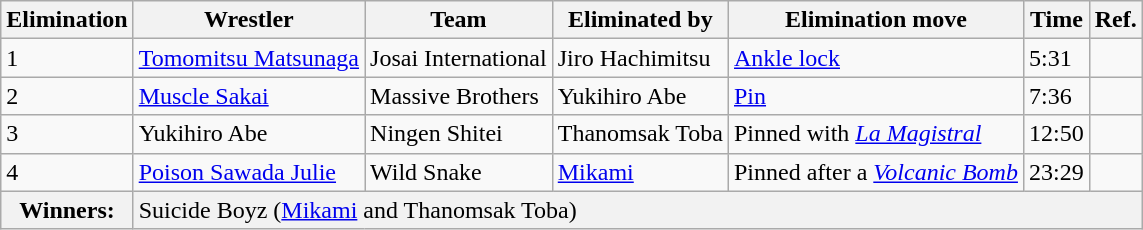<table class="wikitable" border="1">
<tr>
<th>Elimination</th>
<th>Wrestler</th>
<th>Team</th>
<th>Eliminated by</th>
<th>Elimination move</th>
<th>Time</th>
<th>Ref.</th>
</tr>
<tr>
<td>1</td>
<td><a href='#'>Tomomitsu Matsunaga</a></td>
<td>Josai International</td>
<td>Jiro Hachimitsu</td>
<td><a href='#'>Ankle lock</a></td>
<td>5:31</td>
<td></td>
</tr>
<tr>
<td>2</td>
<td><a href='#'>Muscle Sakai</a></td>
<td>Massive Brothers</td>
<td>Yukihiro Abe</td>
<td><a href='#'>Pin</a></td>
<td>7:36</td>
<td></td>
</tr>
<tr>
<td>3</td>
<td>Yukihiro Abe</td>
<td>Ningen Shitei</td>
<td>Thanomsak Toba</td>
<td>Pinned with <em><a href='#'>La Magistral</a></em></td>
<td>12:50</td>
<td></td>
</tr>
<tr>
<td>4</td>
<td><a href='#'>Poison Sawada Julie</a></td>
<td>Wild Snake</td>
<td><a href='#'>Mikami</a></td>
<td>Pinned after a <em><a href='#'>Volcanic Bomb</a></em></td>
<td>23:29</td>
<td></td>
</tr>
<tr>
<th>Winners:</th>
<td colspan="6" bgcolor="#f2f2f2">Suicide Boyz (<a href='#'>Mikami</a> and Thanomsak Toba)</td>
</tr>
</table>
